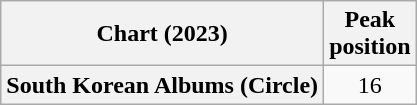<table class="wikitable sortable plainrowheaders" style="text-align:center">
<tr>
<th scope="col">Chart (2023)</th>
<th scope="col">Peak<br>position</th>
</tr>
<tr>
<th scope="row">South Korean Albums (Circle)</th>
<td>16</td>
</tr>
</table>
